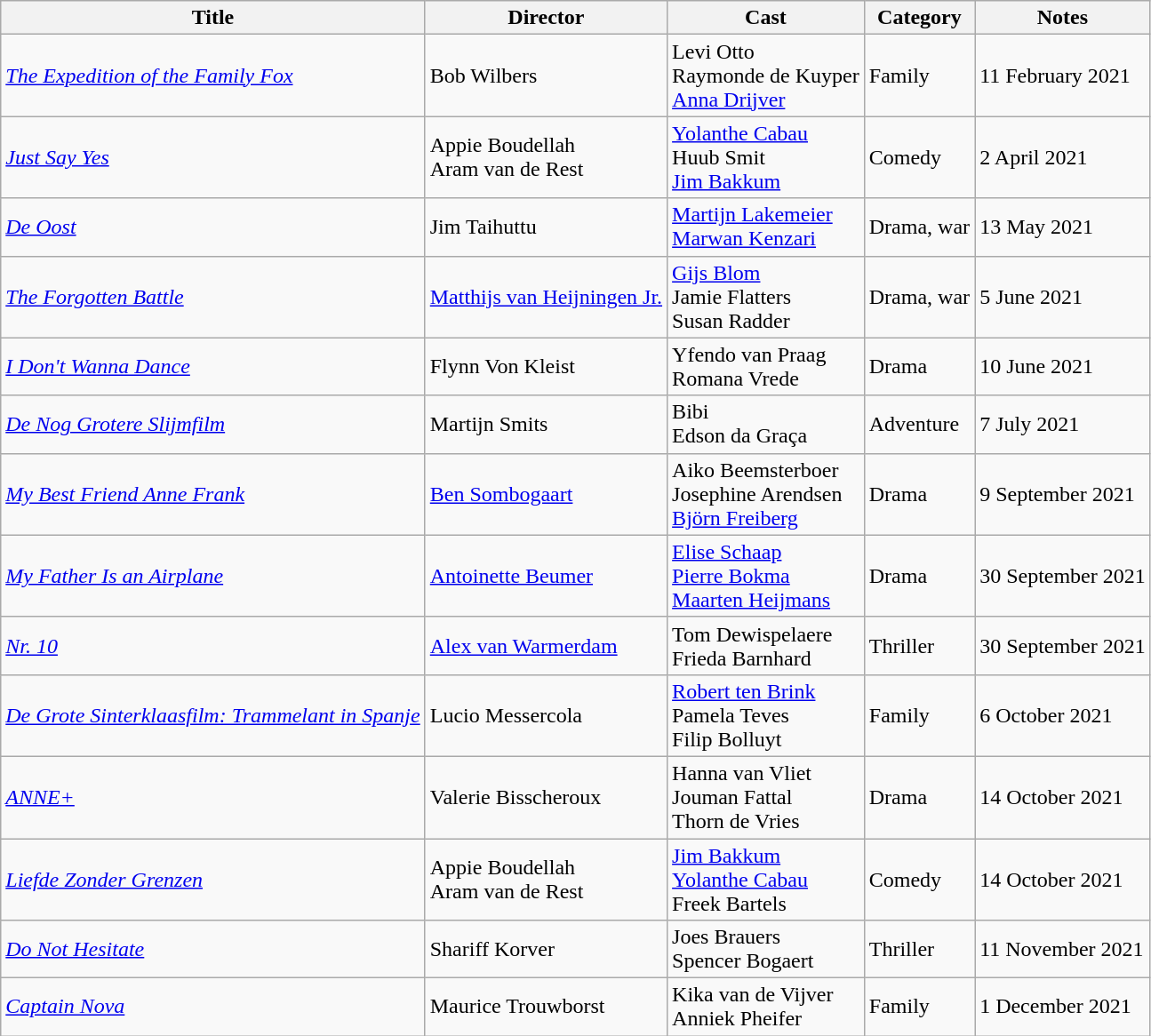<table class="wikitable">
<tr>
<th>Title</th>
<th>Director</th>
<th>Cast</th>
<th>Category</th>
<th>Notes</th>
</tr>
<tr>
<td><em><a href='#'>The Expedition of the Family Fox</a></em></td>
<td>Bob Wilbers</td>
<td>Levi Otto<br>Raymonde de Kuyper<br><a href='#'>Anna Drijver</a></td>
<td>Family</td>
<td>11 February 2021</td>
</tr>
<tr>
<td><em><a href='#'>Just Say Yes</a></em></td>
<td>Appie Boudellah<br>Aram van de Rest</td>
<td><a href='#'>Yolanthe Cabau</a><br>Huub Smit<br><a href='#'>Jim Bakkum</a></td>
<td>Comedy</td>
<td>2 April 2021</td>
</tr>
<tr>
<td><em><a href='#'>De Oost</a></em></td>
<td>Jim Taihuttu</td>
<td><a href='#'>Martijn Lakemeier</a><br><a href='#'>Marwan Kenzari</a></td>
<td>Drama, war</td>
<td>13 May 2021</td>
</tr>
<tr>
<td><em><a href='#'>The Forgotten Battle</a></em></td>
<td><a href='#'>Matthijs van Heijningen Jr.</a></td>
<td><a href='#'>Gijs Blom</a><br>Jamie Flatters<br>Susan Radder</td>
<td>Drama, war</td>
<td>5 June 2021</td>
</tr>
<tr>
<td><em><a href='#'>I Don't Wanna Dance</a></em></td>
<td>Flynn Von Kleist</td>
<td>Yfendo van Praag<br>Romana Vrede</td>
<td>Drama</td>
<td>10 June 2021</td>
</tr>
<tr>
<td><em><a href='#'>De Nog Grotere Slijmfilm</a></em></td>
<td>Martijn Smits</td>
<td>Bibi<br>Edson da Graça</td>
<td>Adventure</td>
<td>7 July 2021</td>
</tr>
<tr>
<td><em><a href='#'>My Best Friend Anne Frank</a></em></td>
<td><a href='#'>Ben Sombogaart</a></td>
<td>Aiko Beemsterboer<br>Josephine Arendsen<br><a href='#'>Björn Freiberg</a></td>
<td>Drama</td>
<td>9 September 2021</td>
</tr>
<tr>
<td><em><a href='#'>My Father Is an Airplane</a></em></td>
<td><a href='#'>Antoinette Beumer</a></td>
<td><a href='#'>Elise Schaap</a><br><a href='#'>Pierre Bokma</a><br><a href='#'>Maarten Heijmans</a></td>
<td>Drama</td>
<td>30 September 2021</td>
</tr>
<tr>
<td><em><a href='#'>Nr. 10</a></em></td>
<td><a href='#'>Alex van Warmerdam</a></td>
<td>Tom Dewispelaere<br>Frieda Barnhard</td>
<td>Thriller</td>
<td>30 September 2021</td>
</tr>
<tr>
<td><em><a href='#'>De Grote Sinterklaasfilm: Trammelant in Spanje</a></em></td>
<td>Lucio Messercola</td>
<td><a href='#'>Robert ten Brink</a><br>Pamela Teves<br>Filip Bolluyt</td>
<td>Family</td>
<td>6 October 2021</td>
</tr>
<tr>
<td><em><a href='#'>ANNE+</a></em></td>
<td>Valerie Bisscheroux</td>
<td>Hanna van Vliet<br>Jouman Fattal<br>Thorn de Vries</td>
<td>Drama</td>
<td>14 October 2021</td>
</tr>
<tr>
<td><em><a href='#'>Liefde Zonder Grenzen</a></em></td>
<td>Appie Boudellah<br>Aram van de Rest</td>
<td><a href='#'>Jim Bakkum</a><br><a href='#'>Yolanthe Cabau</a><br>Freek Bartels</td>
<td>Comedy</td>
<td>14 October 2021</td>
</tr>
<tr>
<td><em><a href='#'>Do Not Hesitate</a></em></td>
<td>Shariff Korver</td>
<td>Joes Brauers<br>Spencer Bogaert</td>
<td>Thriller</td>
<td>11 November 2021</td>
</tr>
<tr>
<td><em><a href='#'>Captain Nova</a></em></td>
<td>Maurice Trouwborst</td>
<td>Kika van de Vijver<br>Anniek Pheifer</td>
<td>Family</td>
<td>1 December 2021</td>
</tr>
</table>
